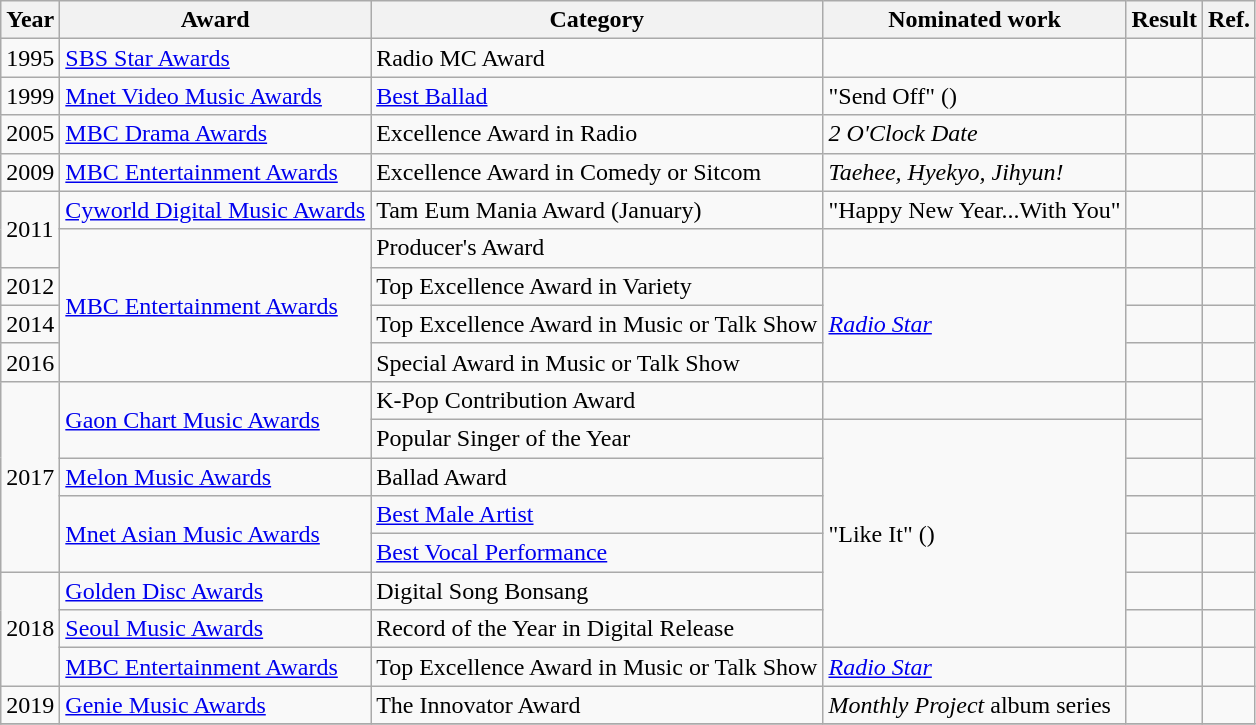<table class="wikitable sortable">
<tr>
<th>Year</th>
<th>Award</th>
<th>Category</th>
<th>Nominated work</th>
<th>Result</th>
<th>Ref.</th>
</tr>
<tr>
<td>1995</td>
<td><a href='#'>SBS Star Awards</a></td>
<td>Radio MC Award</td>
<td></td>
<td></td>
<td></td>
</tr>
<tr>
<td>1999</td>
<td><a href='#'>Mnet Video Music Awards</a></td>
<td><a href='#'>Best Ballad</a></td>
<td>"Send Off" ()</td>
<td></td>
<td></td>
</tr>
<tr>
<td>2005</td>
<td><a href='#'>MBC Drama Awards</a></td>
<td>Excellence Award in Radio</td>
<td><em>2 O'Clock Date</em></td>
<td></td>
<td></td>
</tr>
<tr>
<td>2009</td>
<td><a href='#'>MBC Entertainment Awards</a></td>
<td>Excellence Award in Comedy or Sitcom</td>
<td><em>Taehee, Hyekyo, Jihyun!</em></td>
<td></td>
<td></td>
</tr>
<tr>
<td rowspan="2">2011</td>
<td><a href='#'>Cyworld Digital Music Awards</a></td>
<td>Tam Eum Mania Award (January)</td>
<td>"Happy New Year...With You"</td>
<td></td>
<td></td>
</tr>
<tr>
<td rowspan="4"><a href='#'>MBC Entertainment Awards</a></td>
<td>Producer's Award</td>
<td></td>
<td></td>
<td></td>
</tr>
<tr>
<td>2012</td>
<td>Top Excellence Award in Variety</td>
<td rowspan="3"><em><a href='#'>Radio Star</a></em></td>
<td></td>
<td></td>
</tr>
<tr>
<td>2014</td>
<td>Top Excellence Award in Music or Talk Show</td>
<td></td>
<td></td>
</tr>
<tr>
<td>2016</td>
<td>Special Award in Music or Talk Show</td>
<td></td>
<td></td>
</tr>
<tr>
<td rowspan="5">2017</td>
<td rowspan="2"><a href='#'>Gaon Chart Music Awards</a></td>
<td>K-Pop Contribution Award</td>
<td></td>
<td></td>
<td rowspan="2"></td>
</tr>
<tr>
<td>Popular Singer of the Year</td>
<td rowspan="6">"Like It" ()</td>
<td></td>
</tr>
<tr>
<td><a href='#'>Melon Music Awards</a></td>
<td>Ballad Award</td>
<td></td>
<td></td>
</tr>
<tr>
<td rowspan="2"><a href='#'>Mnet Asian Music Awards</a></td>
<td><a href='#'>Best Male Artist</a></td>
<td></td>
<td></td>
</tr>
<tr>
<td><a href='#'>Best Vocal Performance</a></td>
<td></td>
<td></td>
</tr>
<tr>
<td rowspan="3">2018</td>
<td><a href='#'>Golden Disc Awards</a></td>
<td>Digital Song Bonsang</td>
<td></td>
<td></td>
</tr>
<tr>
<td><a href='#'>Seoul Music Awards</a></td>
<td>Record of the Year in Digital Release</td>
<td></td>
<td></td>
</tr>
<tr>
<td><a href='#'>MBC Entertainment Awards</a></td>
<td>Top Excellence Award in Music or Talk Show</td>
<td><em><a href='#'>Radio Star</a></em></td>
<td></td>
<td></td>
</tr>
<tr>
<td>2019</td>
<td><a href='#'>Genie Music Awards</a></td>
<td>The Innovator Award</td>
<td><em>Monthly Project</em> album series</td>
<td></td>
<td></td>
</tr>
<tr>
</tr>
</table>
